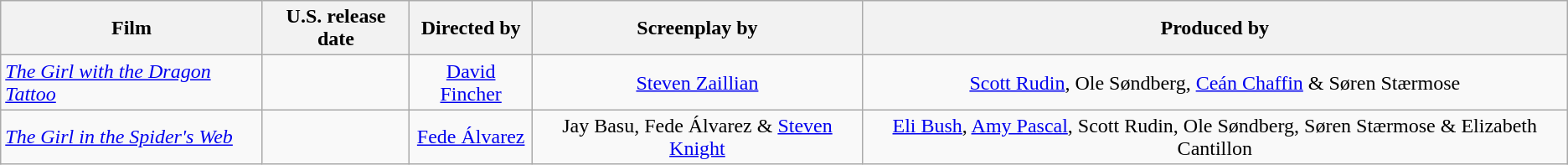<table class="wikitable plainrowheaders" style="text-align:center">
<tr>
<th>Film</th>
<th>U.S. release date</th>
<th>Directed by</th>
<th>Screenplay by</th>
<th>Produced by</th>
</tr>
<tr>
<td style="text-align:left"><a href='#'><em>The Girl with the Dragon Tattoo</em></a></td>
<td style="text-align:left"></td>
<td><a href='#'>David Fincher</a></td>
<td><a href='#'>Steven Zaillian</a></td>
<td><a href='#'>Scott Rudin</a>, Ole Søndberg, <a href='#'>Ceán Chaffin</a> & Søren Stærmose</td>
</tr>
<tr>
<td style="text-align:left"><a href='#'><em>The Girl in the Spider's Web</em></a></td>
<td style="text-align:left"></td>
<td><a href='#'>Fede Álvarez</a></td>
<td>Jay Basu, Fede Álvarez & <a href='#'>Steven Knight</a></td>
<td><a href='#'>Eli Bush</a>, <a href='#'>Amy Pascal</a>, Scott Rudin, Ole Søndberg, Søren Stærmose & Elizabeth Cantillon</td>
</tr>
</table>
